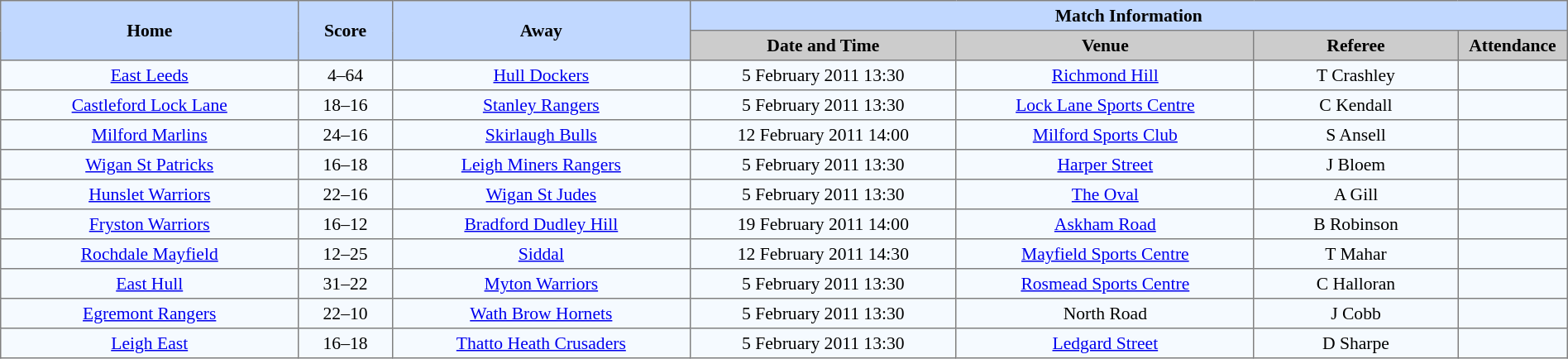<table border=1 style="border-collapse:collapse; font-size:90%; text-align:center;" cellpadding=3 cellspacing=0 width=100%>
<tr bgcolor=#C1D8FF>
<th rowspan=2 width=19%>Home</th>
<th rowspan=2 width=6%>Score</th>
<th rowspan=2 width=19%>Away</th>
<th colspan=6>Match Information</th>
</tr>
<tr bgcolor=#CCCCCC>
<th width=17%>Date and Time</th>
<th width=19%>Venue</th>
<th width=13%>Referee</th>
<th width=7%>Attendance</th>
</tr>
<tr bgcolor=#F5FAFF>
<td><a href='#'>East Leeds</a></td>
<td>4–64</td>
<td><a href='#'>Hull Dockers</a></td>
<td>5 February 2011 13:30</td>
<td><a href='#'>Richmond Hill</a></td>
<td>T Crashley</td>
<td></td>
</tr>
<tr bgcolor=#F5FAFF>
<td><a href='#'>Castleford Lock Lane</a></td>
<td>18–16</td>
<td><a href='#'>Stanley Rangers</a></td>
<td>5 February 2011 13:30</td>
<td><a href='#'>Lock Lane Sports Centre</a></td>
<td>C Kendall</td>
<td></td>
</tr>
<tr bgcolor=#F5FAFF>
<td><a href='#'>Milford Marlins</a></td>
<td>24–16</td>
<td><a href='#'>Skirlaugh Bulls</a></td>
<td>12 February 2011 14:00</td>
<td><a href='#'>Milford Sports Club</a></td>
<td>S Ansell</td>
<td></td>
</tr>
<tr bgcolor=#F5FAFF>
<td><a href='#'>Wigan St Patricks</a></td>
<td>16–18</td>
<td><a href='#'>Leigh Miners Rangers</a></td>
<td>5 February 2011 13:30</td>
<td><a href='#'>Harper Street</a></td>
<td>J Bloem</td>
<td></td>
</tr>
<tr bgcolor=#F5FAFF>
<td><a href='#'>Hunslet Warriors</a></td>
<td>22–16</td>
<td><a href='#'>Wigan St Judes</a></td>
<td>5 February 2011 13:30</td>
<td><a href='#'>The Oval</a></td>
<td>A Gill</td>
<td></td>
</tr>
<tr bgcolor=#F5FAFF>
<td><a href='#'>Fryston Warriors</a></td>
<td>16–12</td>
<td><a href='#'>Bradford Dudley Hill</a></td>
<td>19 February 2011 14:00</td>
<td><a href='#'>Askham Road</a></td>
<td>B Robinson</td>
<td></td>
</tr>
<tr bgcolor=#F5FAFF>
<td><a href='#'>Rochdale Mayfield</a></td>
<td>12–25</td>
<td><a href='#'>Siddal</a></td>
<td>12 February 2011 14:30</td>
<td><a href='#'>Mayfield Sports Centre</a></td>
<td>T Mahar</td>
<td></td>
</tr>
<tr bgcolor=#F5FAFF>
<td><a href='#'>East Hull</a></td>
<td>31–22</td>
<td><a href='#'>Myton Warriors</a></td>
<td>5 February 2011 13:30</td>
<td><a href='#'>Rosmead Sports Centre</a></td>
<td>C Halloran</td>
<td></td>
</tr>
<tr bgcolor=#F5FAFF>
<td><a href='#'>Egremont Rangers</a></td>
<td>22–10</td>
<td><a href='#'>Wath Brow Hornets</a></td>
<td>5 February 2011 13:30</td>
<td>North Road</td>
<td>J Cobb</td>
<td></td>
</tr>
<tr bgcolor=#F5FAFF>
<td><a href='#'>Leigh East</a></td>
<td>16–18</td>
<td><a href='#'>Thatto Heath Crusaders</a></td>
<td>5 February 2011 13:30</td>
<td><a href='#'>Ledgard Street</a></td>
<td>D Sharpe</td>
<td></td>
</tr>
</table>
